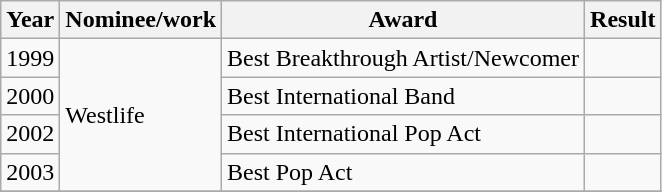<table class="wikitable">
<tr>
<th>Year</th>
<th>Nominee/work</th>
<th>Award</th>
<th>Result</th>
</tr>
<tr>
<td>1999</td>
<td rowspan="4">Westlife</td>
<td>Best Breakthrough Artist/Newcomer</td>
<td></td>
</tr>
<tr>
<td>2000</td>
<td>Best International Band</td>
<td></td>
</tr>
<tr>
<td>2002</td>
<td>Best International Pop Act</td>
<td></td>
</tr>
<tr>
<td>2003</td>
<td>Best Pop Act</td>
<td></td>
</tr>
<tr>
</tr>
</table>
